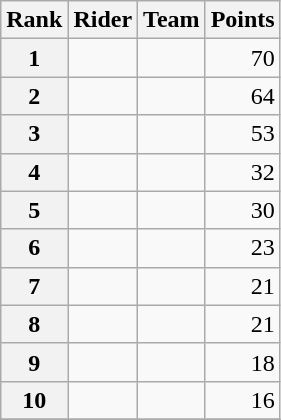<table class="wikitable">
<tr>
<th scope="col">Rank</th>
<th scope="col">Rider</th>
<th scope="col">Team</th>
<th scope="col">Points</th>
</tr>
<tr>
<th scope="row">1</th>
<td></td>
<td></td>
<td align="right">70</td>
</tr>
<tr>
<th scope="row">2</th>
<td></td>
<td></td>
<td align="right">64</td>
</tr>
<tr>
<th scope="row">3</th>
<td></td>
<td></td>
<td align="right">53</td>
</tr>
<tr>
<th scope="row">4</th>
<td></td>
<td></td>
<td align="right">32</td>
</tr>
<tr>
<th scope="row">5</th>
<td></td>
<td></td>
<td align="right">30</td>
</tr>
<tr>
<th scope="row">6</th>
<td></td>
<td></td>
<td align="right">23</td>
</tr>
<tr>
<th scope="row">7</th>
<td></td>
<td></td>
<td align="right">21</td>
</tr>
<tr>
<th scope="row">8</th>
<td></td>
<td></td>
<td align="right">21</td>
</tr>
<tr>
<th scope="row">9</th>
<td></td>
<td></td>
<td align="right">18</td>
</tr>
<tr>
<th scope="row">10</th>
<td></td>
<td></td>
<td align="right">16</td>
</tr>
<tr>
</tr>
</table>
